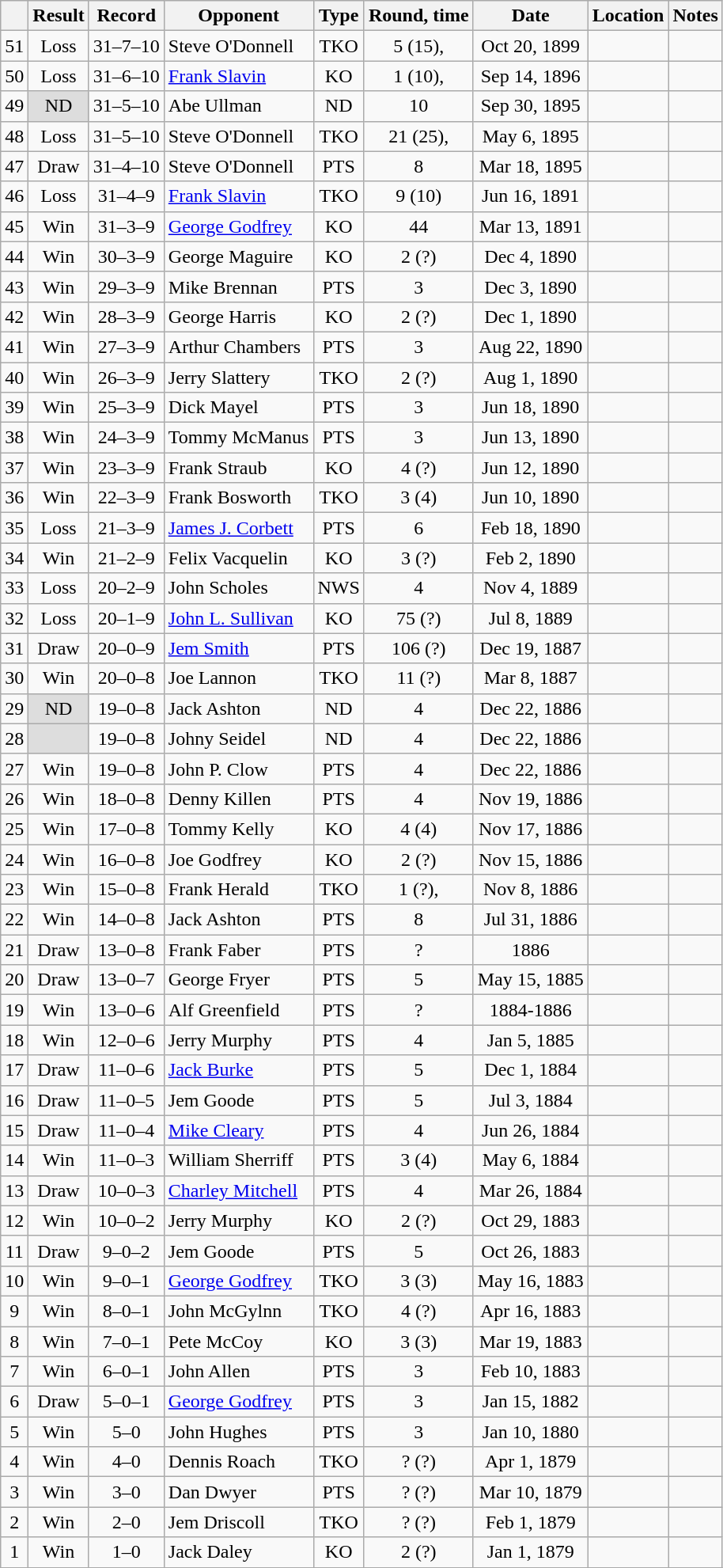<table class="wikitable mw-collapsible" style="text-align:center">
<tr>
<th></th>
<th>Result</th>
<th>Record</th>
<th>Opponent</th>
<th>Type</th>
<th>Round, time</th>
<th>Date</th>
<th>Location</th>
<th>Notes</th>
</tr>
<tr>
<td>51</td>
<td>Loss</td>
<td>31–7–10 </td>
<td align=left>Steve O'Donnell</td>
<td>TKO</td>
<td>5 (15), </td>
<td>Oct 20, 1899</td>
<td style="text-align:left;"></td>
<td></td>
</tr>
<tr>
<td>50</td>
<td>Loss</td>
<td>31–6–10 </td>
<td align=left><a href='#'>Frank Slavin</a></td>
<td>KO</td>
<td>1 (10), </td>
<td>Sep 14, 1896</td>
<td style="text-align:left;"></td>
<td></td>
</tr>
<tr>
<td>49</td>
<td style="background:#DDD">ND</td>
<td>31–5–10 </td>
<td align=left>Abe Ullman</td>
<td>ND</td>
<td>10</td>
<td>Sep 30, 1895</td>
<td style="text-align:left;"></td>
<td style="text-align:left;"></td>
</tr>
<tr>
<td>48</td>
<td>Loss</td>
<td>31–5–10 </td>
<td align=left>Steve O'Donnell</td>
<td>TKO</td>
<td>21 (25), </td>
<td>May 6, 1895</td>
<td style="text-align:left;"></td>
<td></td>
</tr>
<tr>
<td>47</td>
<td>Draw</td>
<td>31–4–10 </td>
<td align=left>Steve O'Donnell</td>
<td>PTS</td>
<td>8</td>
<td>Mar 18, 1895</td>
<td style="text-align:left;"></td>
<td></td>
</tr>
<tr>
<td>46</td>
<td>Loss</td>
<td>31–4–9 </td>
<td align=left><a href='#'>Frank Slavin</a></td>
<td>TKO</td>
<td>9 (10)</td>
<td>Jun 16, 1891</td>
<td style="text-align:left;"></td>
<td style="text-align:left;"></td>
</tr>
<tr>
<td>45</td>
<td>Win</td>
<td>31–3–9 </td>
<td align=left><a href='#'>George Godfrey</a></td>
<td>KO</td>
<td>44</td>
<td>Mar 13, 1891</td>
<td style="text-align:left;"></td>
<td style="text-align:left;"></td>
</tr>
<tr>
<td>44</td>
<td>Win</td>
<td>30–3–9 </td>
<td align=left>George Maguire</td>
<td>KO</td>
<td>2 (?)</td>
<td>Dec 4, 1890</td>
<td style="text-align:left;"></td>
<td></td>
</tr>
<tr>
<td>43</td>
<td>Win</td>
<td>29–3–9 </td>
<td align=left>Mike Brennan</td>
<td>PTS</td>
<td>3</td>
<td>Dec 3, 1890</td>
<td style="text-align:left;"></td>
<td></td>
</tr>
<tr>
<td>42</td>
<td>Win</td>
<td>28–3–9 </td>
<td align=left>George Harris</td>
<td>KO</td>
<td>2 (?)</td>
<td>Dec 1, 1890</td>
<td style="text-align:left;"></td>
<td></td>
</tr>
<tr>
<td>41</td>
<td>Win</td>
<td>27–3–9 </td>
<td align=left>Arthur Chambers</td>
<td>PTS</td>
<td>3</td>
<td>Aug 22, 1890</td>
<td style="text-align:left;"></td>
<td></td>
</tr>
<tr>
<td>40</td>
<td>Win</td>
<td>26–3–9 </td>
<td align=left>Jerry Slattery</td>
<td>TKO</td>
<td>2 (?)</td>
<td>Aug 1, 1890</td>
<td style="text-align:left;"></td>
<td></td>
</tr>
<tr>
<td>39</td>
<td>Win</td>
<td>25–3–9 </td>
<td align=left>Dick Mayel</td>
<td>PTS</td>
<td>3</td>
<td>Jun 18, 1890</td>
<td style="text-align:left;"></td>
<td></td>
</tr>
<tr>
<td>38</td>
<td>Win</td>
<td>24–3–9 </td>
<td align=left>Tommy McManus</td>
<td>PTS</td>
<td>3</td>
<td>Jun 13, 1890</td>
<td style="text-align:left;"></td>
<td></td>
</tr>
<tr>
<td>37</td>
<td>Win</td>
<td>23–3–9 </td>
<td align=left>Frank Straub</td>
<td>KO</td>
<td>4 (?)</td>
<td>Jun 12, 1890</td>
<td style="text-align:left;"></td>
<td></td>
</tr>
<tr>
<td>36</td>
<td>Win</td>
<td>22–3–9 </td>
<td align=left>Frank Bosworth</td>
<td>TKO</td>
<td>3 (4)</td>
<td>Jun 10, 1890</td>
<td style="text-align:left;"></td>
<td></td>
</tr>
<tr>
<td>35</td>
<td>Loss</td>
<td>21–3–9 </td>
<td align=left><a href='#'>James J. Corbett</a></td>
<td>PTS</td>
<td>6</td>
<td>Feb 18, 1890</td>
<td style="text-align:left;"></td>
<td></td>
</tr>
<tr>
<td>34</td>
<td>Win</td>
<td>21–2–9 </td>
<td align=left>Felix Vacquelin</td>
<td>KO</td>
<td>3 (?)</td>
<td>Feb 2, 1890</td>
<td style="text-align:left;"></td>
<td></td>
</tr>
<tr>
<td>33</td>
<td>Loss</td>
<td>20–2–9 </td>
<td align=left>John Scholes</td>
<td>NWS</td>
<td>4</td>
<td>Nov 4, 1889</td>
<td style="text-align:left;"></td>
<td></td>
</tr>
<tr>
<td>32</td>
<td>Loss</td>
<td>20–1–9 </td>
<td align=left><a href='#'>John L. Sullivan</a></td>
<td>KO</td>
<td>75 (?)</td>
<td>Jul 8, 1889</td>
<td style="text-align:left;"></td>
<td style="text-align:left;"></td>
</tr>
<tr>
<td>31</td>
<td>Draw</td>
<td>20–0–9 </td>
<td align=left><a href='#'>Jem Smith</a></td>
<td>PTS</td>
<td>106 (?)</td>
<td>Dec 19, 1887</td>
<td style="text-align:left;"></td>
<td style="text-align:left;"></td>
</tr>
<tr>
<td>30</td>
<td>Win</td>
<td>20–0–8 </td>
<td align=left>Joe Lannon</td>
<td>TKO</td>
<td>11 (?)</td>
<td>Mar 8, 1887</td>
<td style="text-align:left;"></td>
<td></td>
</tr>
<tr>
<td>29</td>
<td style="background:#DDD">ND</td>
<td>19–0–8 </td>
<td align=left>Jack Ashton</td>
<td>ND</td>
<td>4</td>
<td>Dec 22, 1886</td>
<td style="text-align:left;"></td>
<td></td>
</tr>
<tr>
<td>28</td>
<td style="background:#DDD"></td>
<td>19–0–8 </td>
<td align=left>Johny Seidel</td>
<td>ND</td>
<td>4</td>
<td>Dec 22, 1886</td>
<td style="text-align:left;"></td>
<td></td>
</tr>
<tr>
<td>27</td>
<td>Win</td>
<td>19–0–8</td>
<td align=left>John P. Clow</td>
<td>PTS</td>
<td>4</td>
<td>Dec 22, 1886</td>
<td style="text-align:left;"></td>
<td></td>
</tr>
<tr>
<td>26</td>
<td>Win</td>
<td>18–0–8</td>
<td align=left>Denny Killen</td>
<td>PTS</td>
<td>4</td>
<td>Nov 19, 1886</td>
<td style="text-align:left;"></td>
<td></td>
</tr>
<tr>
<td>25</td>
<td>Win</td>
<td>17–0–8</td>
<td align=left>Tommy Kelly</td>
<td>KO</td>
<td>4 (4)</td>
<td>Nov 17, 1886</td>
<td style="text-align:left;"></td>
<td></td>
</tr>
<tr>
<td>24</td>
<td>Win</td>
<td>16–0–8</td>
<td align=left>Joe Godfrey</td>
<td>KO</td>
<td>2 (?)</td>
<td>Nov 15, 1886</td>
<td style="text-align:left;"></td>
<td></td>
</tr>
<tr>
<td>23</td>
<td>Win</td>
<td>15–0–8</td>
<td align=left>Frank Herald</td>
<td>TKO</td>
<td>1 (?), </td>
<td>Nov 8, 1886</td>
<td style="text-align:left;"></td>
<td style="text-align:left;"></td>
</tr>
<tr>
<td>22</td>
<td>Win</td>
<td>14–0–8</td>
<td align=left>Jack Ashton</td>
<td>PTS</td>
<td>8</td>
<td>Jul 31, 1886</td>
<td style="text-align:left;"></td>
<td></td>
</tr>
<tr>
<td>21</td>
<td>Draw</td>
<td>13–0–8</td>
<td align=left>Frank Faber</td>
<td>PTS</td>
<td>?</td>
<td>1886</td>
<td style="text-align:left;"></td>
<td style="text-align:left;"></td>
</tr>
<tr>
<td>20</td>
<td>Draw</td>
<td>13–0–7</td>
<td align=left>George Fryer</td>
<td>PTS</td>
<td>5</td>
<td>May 15, 1885</td>
<td style="text-align:left;"></td>
<td></td>
</tr>
<tr>
<td>19</td>
<td>Win</td>
<td>13–0–6</td>
<td align=left>Alf Greenfield</td>
<td>PTS</td>
<td>?</td>
<td>1884-1886</td>
<td style="text-align:left;"></td>
<td style="text-align:left;"></td>
</tr>
<tr>
<td>18</td>
<td>Win</td>
<td>12–0–6</td>
<td align=left>Jerry Murphy</td>
<td>PTS</td>
<td>4</td>
<td>Jan 5, 1885</td>
<td style="text-align:left;"></td>
<td></td>
</tr>
<tr>
<td>17</td>
<td>Draw</td>
<td>11–0–6</td>
<td align=left><a href='#'>Jack Burke</a></td>
<td>PTS</td>
<td>5</td>
<td>Dec 1, 1884</td>
<td style="text-align:left;"></td>
<td></td>
</tr>
<tr>
<td>16</td>
<td>Draw</td>
<td>11–0–5</td>
<td align=left>Jem Goode</td>
<td>PTS</td>
<td>5</td>
<td>Jul 3, 1884</td>
<td style="text-align:left;"></td>
<td></td>
</tr>
<tr>
<td>15</td>
<td>Draw</td>
<td>11–0–4</td>
<td align=left><a href='#'>Mike Cleary</a></td>
<td>PTS</td>
<td>4</td>
<td>Jun 26, 1884</td>
<td style="text-align:left;"></td>
<td></td>
</tr>
<tr>
<td>14</td>
<td>Win</td>
<td>11–0–3</td>
<td align=left>William Sherriff</td>
<td>PTS</td>
<td>3 (4)</td>
<td>May 6, 1884</td>
<td style="text-align:left;"></td>
<td style="text-align:left;"></td>
</tr>
<tr>
<td>13</td>
<td>Draw</td>
<td>10–0–3</td>
<td align=left><a href='#'>Charley Mitchell</a></td>
<td>PTS</td>
<td>4</td>
<td>Mar 26, 1884</td>
<td style="text-align:left;"></td>
<td></td>
</tr>
<tr>
<td>12</td>
<td>Win</td>
<td>10–0–2</td>
<td align=left>Jerry Murphy</td>
<td>KO</td>
<td>2 (?)</td>
<td>Oct 29, 1883</td>
<td style="text-align:left;"></td>
<td style="text-align:left;"></td>
</tr>
<tr>
<td>11</td>
<td>Draw</td>
<td>9–0–2</td>
<td align=left>Jem Goode</td>
<td>PTS</td>
<td>5</td>
<td>Oct 26, 1883</td>
<td style="text-align:left;"></td>
<td></td>
</tr>
<tr>
<td>10</td>
<td>Win</td>
<td>9–0–1</td>
<td align=left><a href='#'>George Godfrey</a></td>
<td>TKO</td>
<td>3 (3)</td>
<td>May 16, 1883</td>
<td style="text-align:left;"></td>
<td style="text-align:left;"></td>
</tr>
<tr>
<td>9</td>
<td>Win</td>
<td>8–0–1</td>
<td align=left>John McGylnn</td>
<td>TKO</td>
<td>4 (?)</td>
<td>Apr 16, 1883</td>
<td style="text-align:left;"></td>
<td></td>
</tr>
<tr>
<td>8</td>
<td>Win</td>
<td>7–0–1</td>
<td align=left>Pete McCoy</td>
<td>KO</td>
<td>3 (3)</td>
<td>Mar 19, 1883</td>
<td style="text-align:left;"></td>
<td></td>
</tr>
<tr>
<td>7</td>
<td>Win</td>
<td>6–0–1</td>
<td align=left>John Allen</td>
<td>PTS</td>
<td>3</td>
<td>Feb 10, 1883</td>
<td style="text-align:left;"></td>
<td style="text-align:left;"></td>
</tr>
<tr>
<td>6</td>
<td>Draw</td>
<td>5–0–1</td>
<td align=left><a href='#'>George Godfrey</a></td>
<td>PTS</td>
<td>3</td>
<td>Jan 15, 1882</td>
<td style="text-align:left;"></td>
<td></td>
</tr>
<tr>
<td>5</td>
<td>Win</td>
<td>5–0</td>
<td align=left>John Hughes</td>
<td>PTS</td>
<td>3</td>
<td>Jan 10, 1880</td>
<td style="text-align:left;"></td>
<td style="text-align:left;"></td>
</tr>
<tr>
<td>4</td>
<td>Win</td>
<td>4–0</td>
<td align=left>Dennis Roach</td>
<td>TKO</td>
<td>? (?)</td>
<td>Apr 1, 1879</td>
<td style="text-align:left;"></td>
<td style="text-align:left;"></td>
</tr>
<tr>
<td>3</td>
<td>Win</td>
<td>3–0</td>
<td align=left>Dan Dwyer</td>
<td>PTS</td>
<td>? (?)</td>
<td>Mar 10, 1879</td>
<td style="text-align:left;"></td>
<td style="text-align:left;"></td>
</tr>
<tr>
<td>2</td>
<td>Win</td>
<td>2–0</td>
<td align=left>Jem Driscoll</td>
<td>TKO</td>
<td>? (?)</td>
<td>Feb 1, 1879</td>
<td style="text-align:left;"></td>
<td style="text-align:left;"></td>
</tr>
<tr>
<td>1</td>
<td>Win</td>
<td>1–0</td>
<td align=left>Jack Daley</td>
<td>KO</td>
<td>2 (?)</td>
<td>Jan 1, 1879</td>
<td style="text-align:left;"></td>
<td style="text-align:left;"></td>
</tr>
<tr>
</tr>
</table>
